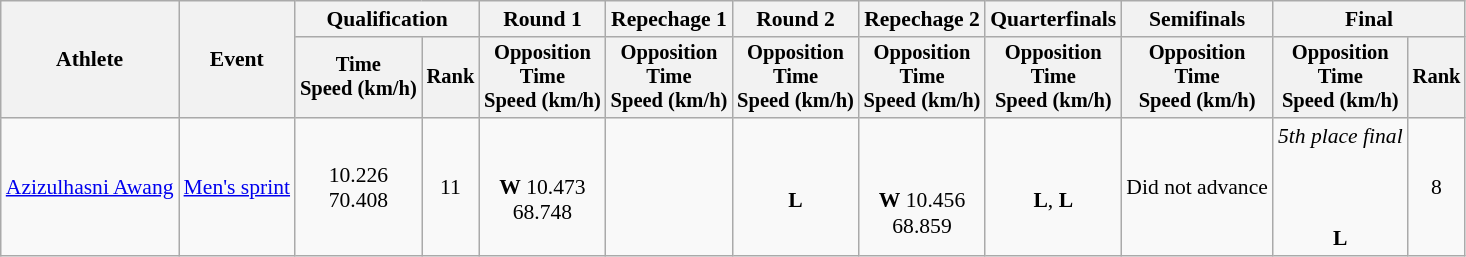<table class="wikitable" style="font-size:90%">
<tr>
<th rowspan="2">Athlete</th>
<th rowspan="2">Event</th>
<th colspan=2>Qualification</th>
<th>Round 1</th>
<th>Repechage 1</th>
<th>Round 2</th>
<th>Repechage 2</th>
<th>Quarterfinals</th>
<th>Semifinals</th>
<th colspan=2>Final</th>
</tr>
<tr style="font-size:95%">
<th>Time<br>Speed (km/h)</th>
<th>Rank</th>
<th>Opposition<br>Time<br>Speed (km/h)</th>
<th>Opposition<br>Time<br>Speed (km/h)</th>
<th>Opposition<br>Time<br>Speed (km/h)</th>
<th>Opposition<br>Time<br>Speed (km/h)</th>
<th>Opposition<br>Time<br>Speed (km/h)</th>
<th>Opposition<br>Time<br>Speed (km/h)</th>
<th>Opposition<br>Time<br>Speed (km/h)</th>
<th>Rank</th>
</tr>
<tr align=center>
<td align=left><a href='#'>Azizulhasni Awang</a></td>
<td align=left><a href='#'>Men's sprint</a></td>
<td>10.226<br>70.408</td>
<td>11</td>
<td> <br> <strong>W</strong> 10.473<br>68.748</td>
<td></td>
<td> <br> <strong>L</strong></td>
<td> <br> <br><strong>W</strong> 10.456<br>68.859</td>
<td> <br> <strong>L</strong>, <strong>L</strong></td>
<td>Did not advance</td>
<td><em>5th place final</em><br><br><br><br> <strong>L</strong></td>
<td>8</td>
</tr>
</table>
